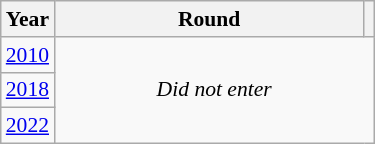<table class="wikitable" style="text-align: center; font-size:90%">
<tr>
<th>Year</th>
<th style="width:200px">Round</th>
<th></th>
</tr>
<tr>
<td><a href='#'>2010</a></td>
<td colspan="2" rowspan="3"><em>Did not enter</em></td>
</tr>
<tr>
<td><a href='#'>2018</a></td>
</tr>
<tr>
<td><a href='#'>2022</a></td>
</tr>
</table>
